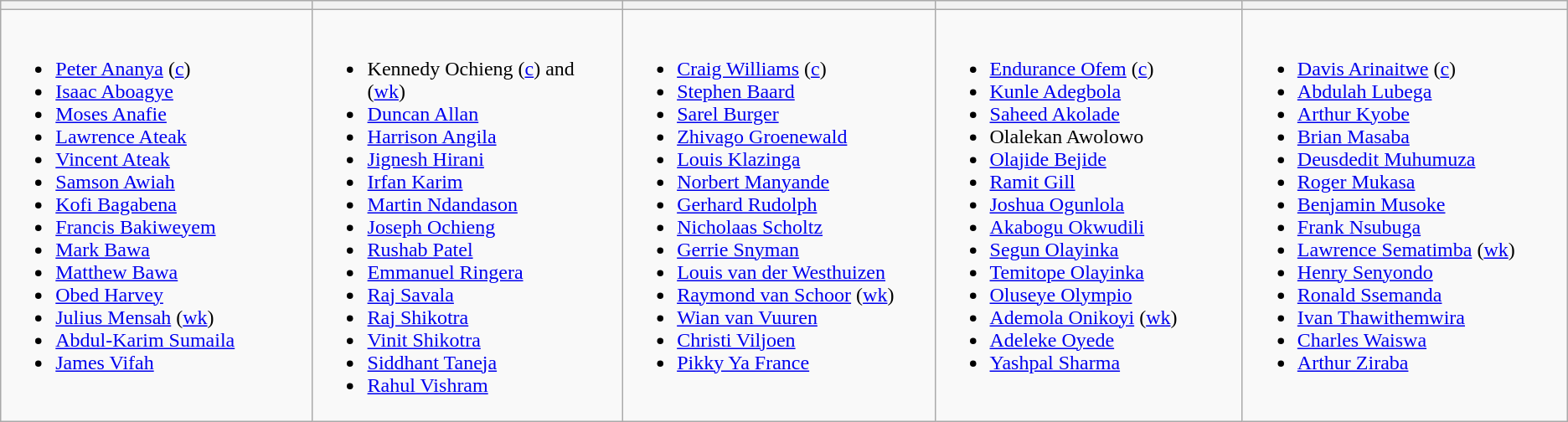<table class="wikitable">
<tr>
<th width=330></th>
<th width=330></th>
<th width=330></th>
<th width=330></th>
<th width=330></th>
</tr>
<tr>
<td valign=top><br><ul><li><a href='#'>Peter Ananya</a> (<a href='#'>c</a>)</li><li><a href='#'>Isaac Aboagye</a></li><li><a href='#'>Moses Anafie</a></li><li><a href='#'>Lawrence Ateak</a></li><li><a href='#'>Vincent Ateak</a></li><li><a href='#'>Samson Awiah</a></li><li><a href='#'>Kofi Bagabena</a></li><li><a href='#'>Francis Bakiweyem</a></li><li><a href='#'>Mark Bawa</a></li><li><a href='#'>Matthew Bawa</a></li><li><a href='#'>Obed Harvey</a></li><li><a href='#'>Julius Mensah</a> (<a href='#'>wk</a>)</li><li><a href='#'>Abdul-Karim Sumaila</a></li><li><a href='#'>James Vifah</a></li></ul></td>
<td valign=top><br><ul><li>Kennedy Ochieng (<a href='#'>c</a>) and (<a href='#'>wk</a>)</li><li><a href='#'>Duncan Allan</a></li><li><a href='#'>Harrison Angila</a></li><li><a href='#'>Jignesh Hirani</a></li><li><a href='#'>Irfan Karim</a></li><li><a href='#'>Martin Ndandason</a></li><li><a href='#'>Joseph Ochieng</a></li><li><a href='#'>Rushab Patel</a></li><li><a href='#'>Emmanuel Ringera</a></li><li><a href='#'>Raj Savala</a></li><li><a href='#'>Raj Shikotra</a></li><li><a href='#'>Vinit Shikotra</a></li><li><a href='#'>Siddhant Taneja</a></li><li><a href='#'>Rahul Vishram</a></li></ul></td>
<td valign=top><br><ul><li><a href='#'>Craig Williams</a> (<a href='#'>c</a>)</li><li><a href='#'>Stephen Baard</a></li><li><a href='#'>Sarel Burger</a></li><li><a href='#'>Zhivago Groenewald</a></li><li><a href='#'>Louis Klazinga</a></li><li><a href='#'>Norbert Manyande</a></li><li><a href='#'>Gerhard Rudolph</a></li><li><a href='#'>Nicholaas Scholtz</a></li><li><a href='#'>Gerrie Snyman</a></li><li><a href='#'>Louis van der Westhuizen</a></li><li><a href='#'>Raymond van Schoor</a> (<a href='#'>wk</a>)</li><li><a href='#'>Wian van Vuuren</a></li><li><a href='#'>Christi Viljoen</a></li><li><a href='#'>Pikky Ya France</a></li></ul></td>
<td valign=top><br><ul><li><a href='#'>Endurance Ofem</a> (<a href='#'>c</a>)</li><li><a href='#'>Kunle Adegbola</a></li><li><a href='#'>Saheed Akolade</a></li><li>Olalekan Awolowo</li><li><a href='#'>Olajide Bejide</a></li><li><a href='#'>Ramit Gill</a></li><li><a href='#'>Joshua Ogunlola</a></li><li><a href='#'>Akabogu Okwudili</a></li><li><a href='#'>Segun Olayinka</a></li><li><a href='#'>Temitope Olayinka</a></li><li><a href='#'>Oluseye Olympio</a></li><li><a href='#'>Ademola Onikoyi</a> (<a href='#'>wk</a>)</li><li><a href='#'>Adeleke Oyede</a></li><li><a href='#'>Yashpal Sharma</a></li></ul></td>
<td valign=top><br><ul><li><a href='#'>Davis Arinaitwe</a> (<a href='#'>c</a>)</li><li><a href='#'>Abdulah Lubega</a></li><li><a href='#'>Arthur Kyobe</a></li><li><a href='#'>Brian Masaba</a></li><li><a href='#'>Deusdedit Muhumuza</a></li><li><a href='#'>Roger Mukasa</a></li><li><a href='#'>Benjamin Musoke</a></li><li><a href='#'>Frank Nsubuga</a></li><li><a href='#'>Lawrence Sematimba</a> (<a href='#'>wk</a>)</li><li><a href='#'>Henry Senyondo</a></li><li><a href='#'>Ronald Ssemanda</a></li><li><a href='#'>Ivan Thawithemwira</a></li><li><a href='#'>Charles Waiswa</a></li><li><a href='#'>Arthur Ziraba</a></li></ul></td>
</tr>
</table>
